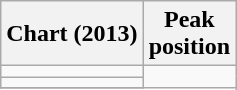<table class="wikitable sortable plainrowheaders">
<tr>
<th>Chart (2013)</th>
<th>Peak<br>position</th>
</tr>
<tr>
<td></td>
</tr>
<tr>
<td></td>
</tr>
<tr>
</tr>
</table>
